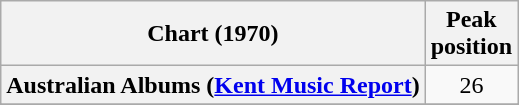<table class="wikitable sortable plainrowheaders" style="text-align:center">
<tr>
<th scope="col">Chart (1970)</th>
<th scope="col">Peak<br>position</th>
</tr>
<tr>
<th scope="row">Australian Albums (<a href='#'>Kent Music Report</a>)</th>
<td>26</td>
</tr>
<tr>
</tr>
<tr>
</tr>
<tr>
</tr>
</table>
